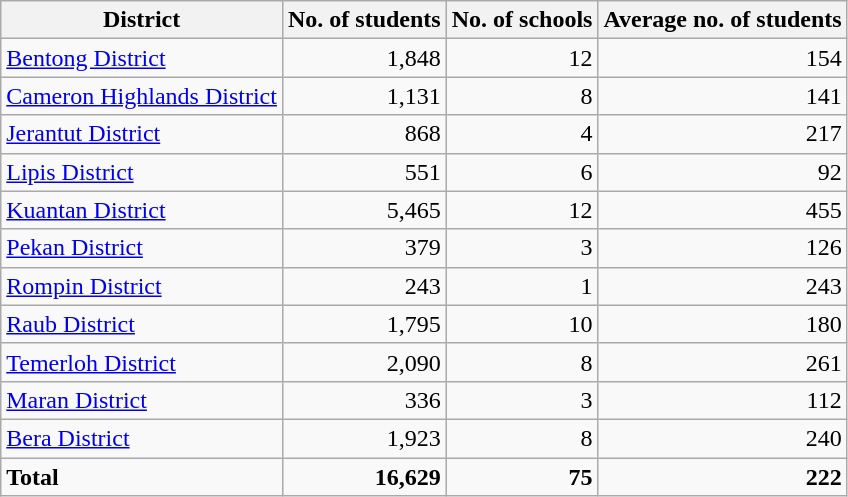<table class="wikitable sortable">
<tr>
<th>District</th>
<th>No. of students</th>
<th>No. of schools</th>
<th>Average no. of students</th>
</tr>
<tr>
<td><a href='#'>Bentong District</a></td>
<td style="text-align:right;">1,848</td>
<td style="text-align:right;">12</td>
<td style="text-align:right;">154</td>
</tr>
<tr>
<td><a href='#'>Cameron Highlands District</a></td>
<td style="text-align:right;">1,131</td>
<td style="text-align:right;">8</td>
<td style="text-align:right;">141</td>
</tr>
<tr>
<td><a href='#'>Jerantut District</a></td>
<td style="text-align:right;">868</td>
<td style="text-align:right;">4</td>
<td style="text-align:right;">217</td>
</tr>
<tr>
<td><a href='#'>Lipis District</a></td>
<td style="text-align:right;">551</td>
<td style="text-align:right;">6</td>
<td style="text-align:right;">92</td>
</tr>
<tr>
<td><a href='#'>Kuantan District</a></td>
<td style="text-align:right;">5,465</td>
<td style="text-align:right;">12</td>
<td style="text-align:right;">455</td>
</tr>
<tr>
<td><a href='#'>Pekan District</a></td>
<td style="text-align:right;">379</td>
<td style="text-align:right;">3</td>
<td style="text-align:right;">126</td>
</tr>
<tr>
<td><a href='#'>Rompin District</a></td>
<td style="text-align:right;">243</td>
<td style="text-align:right;">1</td>
<td style="text-align:right;">243</td>
</tr>
<tr>
<td><a href='#'>Raub District</a></td>
<td style="text-align:right;">1,795</td>
<td style="text-align:right;">10</td>
<td style="text-align:right;">180</td>
</tr>
<tr>
<td><a href='#'>Temerloh District</a></td>
<td style="text-align:right;">2,090</td>
<td style="text-align:right;">8</td>
<td style="text-align:right;">261</td>
</tr>
<tr>
<td><a href='#'>Maran District</a></td>
<td style="text-align:right;">336</td>
<td style="text-align:right;">3</td>
<td style="text-align:right;">112</td>
</tr>
<tr>
<td><a href='#'>Bera District</a></td>
<td style="text-align:right;">1,923</td>
<td style="text-align:right;">8</td>
<td style="text-align:right;">240</td>
</tr>
<tr>
<td><strong>Total</strong></td>
<td style="text-align:right;"><strong>16,629</strong></td>
<td style="text-align:right;"><strong>75</strong></td>
<td style="text-align:right;"><strong>222</strong></td>
</tr>
</table>
